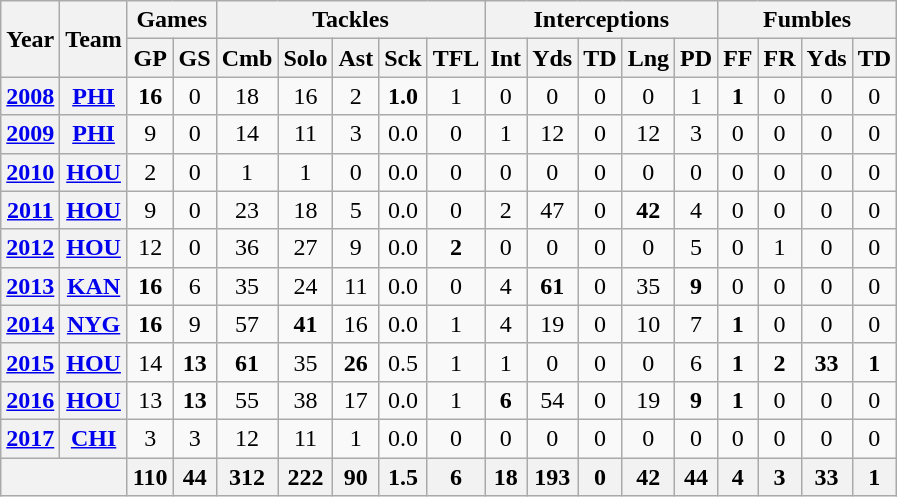<table class="wikitable" style="text-align:center">
<tr>
<th rowspan="2">Year</th>
<th rowspan="2">Team</th>
<th colspan="2">Games</th>
<th colspan="5">Tackles</th>
<th colspan="5">Interceptions</th>
<th colspan="4">Fumbles</th>
</tr>
<tr>
<th>GP</th>
<th>GS</th>
<th>Cmb</th>
<th>Solo</th>
<th>Ast</th>
<th>Sck</th>
<th>TFL</th>
<th>Int</th>
<th>Yds</th>
<th>TD</th>
<th>Lng</th>
<th>PD</th>
<th>FF</th>
<th>FR</th>
<th>Yds</th>
<th>TD</th>
</tr>
<tr>
<th><a href='#'>2008</a></th>
<th><a href='#'>PHI</a></th>
<td><strong>16</strong></td>
<td>0</td>
<td>18</td>
<td>16</td>
<td>2</td>
<td><strong>1.0</strong></td>
<td>1</td>
<td>0</td>
<td>0</td>
<td>0</td>
<td>0</td>
<td>1</td>
<td><strong>1</strong></td>
<td>0</td>
<td>0</td>
<td>0</td>
</tr>
<tr>
<th><a href='#'>2009</a></th>
<th><a href='#'>PHI</a></th>
<td>9</td>
<td>0</td>
<td>14</td>
<td>11</td>
<td>3</td>
<td>0.0</td>
<td>0</td>
<td>1</td>
<td>12</td>
<td>0</td>
<td>12</td>
<td>3</td>
<td>0</td>
<td>0</td>
<td>0</td>
<td>0</td>
</tr>
<tr>
<th><a href='#'>2010</a></th>
<th><a href='#'>HOU</a></th>
<td>2</td>
<td>0</td>
<td>1</td>
<td>1</td>
<td>0</td>
<td>0.0</td>
<td>0</td>
<td>0</td>
<td>0</td>
<td>0</td>
<td>0</td>
<td>0</td>
<td>0</td>
<td>0</td>
<td>0</td>
<td>0</td>
</tr>
<tr>
<th><a href='#'>2011</a></th>
<th><a href='#'>HOU</a></th>
<td>9</td>
<td>0</td>
<td>23</td>
<td>18</td>
<td>5</td>
<td>0.0</td>
<td>0</td>
<td>2</td>
<td>47</td>
<td>0</td>
<td><strong>42</strong></td>
<td>4</td>
<td>0</td>
<td>0</td>
<td>0</td>
<td>0</td>
</tr>
<tr>
<th><a href='#'>2012</a></th>
<th><a href='#'>HOU</a></th>
<td>12</td>
<td>0</td>
<td>36</td>
<td>27</td>
<td>9</td>
<td>0.0</td>
<td><strong>2</strong></td>
<td>0</td>
<td>0</td>
<td>0</td>
<td>0</td>
<td>5</td>
<td>0</td>
<td>1</td>
<td>0</td>
<td>0</td>
</tr>
<tr>
<th><a href='#'>2013</a></th>
<th><a href='#'>KAN</a></th>
<td><strong>16</strong></td>
<td>6</td>
<td>35</td>
<td>24</td>
<td>11</td>
<td>0.0</td>
<td>0</td>
<td>4</td>
<td><strong>61</strong></td>
<td>0</td>
<td>35</td>
<td><strong>9</strong></td>
<td>0</td>
<td>0</td>
<td>0</td>
<td>0</td>
</tr>
<tr>
<th><a href='#'>2014</a></th>
<th><a href='#'>NYG</a></th>
<td><strong>16</strong></td>
<td>9</td>
<td>57</td>
<td><strong>41</strong></td>
<td>16</td>
<td>0.0</td>
<td>1</td>
<td>4</td>
<td>19</td>
<td>0</td>
<td>10</td>
<td>7</td>
<td><strong>1</strong></td>
<td>0</td>
<td>0</td>
<td>0</td>
</tr>
<tr>
<th><a href='#'>2015</a></th>
<th><a href='#'>HOU</a></th>
<td>14</td>
<td><strong>13</strong></td>
<td><strong>61</strong></td>
<td>35</td>
<td><strong>26</strong></td>
<td>0.5</td>
<td>1</td>
<td>1</td>
<td>0</td>
<td>0</td>
<td>0</td>
<td>6</td>
<td><strong>1</strong></td>
<td><strong>2</strong></td>
<td><strong>33</strong></td>
<td><strong>1</strong></td>
</tr>
<tr>
<th><a href='#'>2016</a></th>
<th><a href='#'>HOU</a></th>
<td>13</td>
<td><strong>13</strong></td>
<td>55</td>
<td>38</td>
<td>17</td>
<td>0.0</td>
<td>1</td>
<td><strong>6</strong></td>
<td>54</td>
<td>0</td>
<td>19</td>
<td><strong>9</strong></td>
<td><strong>1</strong></td>
<td>0</td>
<td>0</td>
<td>0</td>
</tr>
<tr>
<th><a href='#'>2017</a></th>
<th><a href='#'>CHI</a></th>
<td>3</td>
<td>3</td>
<td>12</td>
<td>11</td>
<td>1</td>
<td>0.0</td>
<td>0</td>
<td>0</td>
<td>0</td>
<td>0</td>
<td>0</td>
<td>0</td>
<td>0</td>
<td>0</td>
<td>0</td>
<td>0</td>
</tr>
<tr>
<th colspan="2"></th>
<th>110</th>
<th>44</th>
<th>312</th>
<th>222</th>
<th>90</th>
<th>1.5</th>
<th>6</th>
<th>18</th>
<th>193</th>
<th>0</th>
<th>42</th>
<th>44</th>
<th>4</th>
<th>3</th>
<th>33</th>
<th>1</th>
</tr>
</table>
